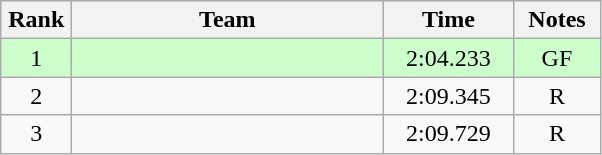<table class=wikitable style="text-align:center">
<tr>
<th width=40>Rank</th>
<th width=200>Team</th>
<th width=80>Time</th>
<th width=50>Notes</th>
</tr>
<tr style="background:#ccffcc;">
<td>1</td>
<td align=left></td>
<td>2:04.233</td>
<td>GF</td>
</tr>
<tr>
<td>2</td>
<td align=left></td>
<td>2:09.345</td>
<td>R</td>
</tr>
<tr>
<td>3</td>
<td align=left></td>
<td>2:09.729</td>
<td>R</td>
</tr>
</table>
